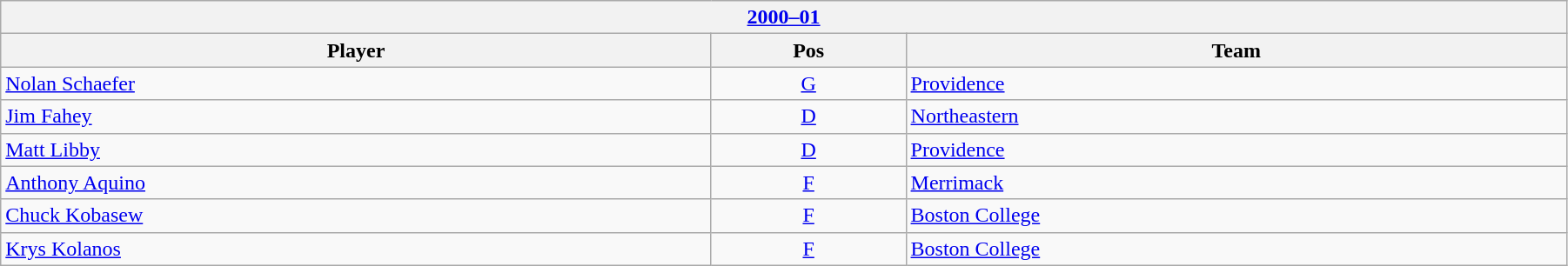<table class="wikitable" width=95%>
<tr>
<th colspan=3><a href='#'>2000–01</a></th>
</tr>
<tr>
<th>Player</th>
<th>Pos</th>
<th>Team</th>
</tr>
<tr>
<td><a href='#'>Nolan Schaefer</a></td>
<td align=center><a href='#'>G</a></td>
<td><a href='#'>Providence</a></td>
</tr>
<tr>
<td><a href='#'>Jim Fahey</a></td>
<td align=center><a href='#'>D</a></td>
<td><a href='#'>Northeastern</a></td>
</tr>
<tr>
<td><a href='#'>Matt Libby</a></td>
<td align=center><a href='#'>D</a></td>
<td><a href='#'>Providence</a></td>
</tr>
<tr>
<td><a href='#'>Anthony Aquino</a></td>
<td align=center><a href='#'>F</a></td>
<td><a href='#'>Merrimack</a></td>
</tr>
<tr>
<td><a href='#'>Chuck Kobasew</a></td>
<td align=center><a href='#'>F</a></td>
<td><a href='#'>Boston College</a></td>
</tr>
<tr>
<td><a href='#'>Krys Kolanos</a></td>
<td align=center><a href='#'>F</a></td>
<td><a href='#'>Boston College</a></td>
</tr>
</table>
